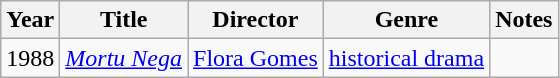<table class="wikitable sortable">
<tr>
<th>Year</th>
<th>Title</th>
<th>Director</th>
<th>Genre</th>
<th class="unsortable">Notes</th>
</tr>
<tr>
<td>1988</td>
<td><em><a href='#'>Mortu Nega</a></em></td>
<td><a href='#'>Flora Gomes</a></td>
<td><a href='#'>historical drama</a></td>
<td></td>
</tr>
</table>
